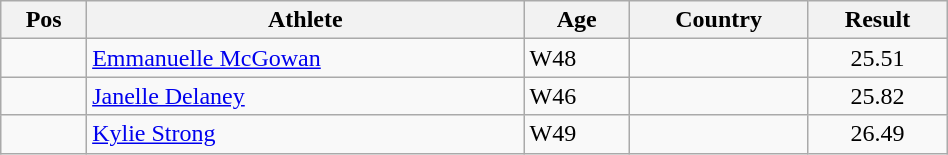<table class="wikitable"  style="text-align:center; width:50%;">
<tr>
<th>Pos</th>
<th>Athlete</th>
<th>Age</th>
<th>Country</th>
<th>Result</th>
</tr>
<tr>
<td align=center></td>
<td align=left><a href='#'>Emmanuelle McGowan</a></td>
<td align=left>W48</td>
<td align=left></td>
<td>25.51</td>
</tr>
<tr>
<td align=center></td>
<td align=left><a href='#'>Janelle Delaney</a></td>
<td align=left>W46</td>
<td align=left></td>
<td>25.82</td>
</tr>
<tr>
<td align=center></td>
<td align=left><a href='#'>Kylie Strong</a></td>
<td align=left>W49</td>
<td align=left></td>
<td>26.49</td>
</tr>
</table>
